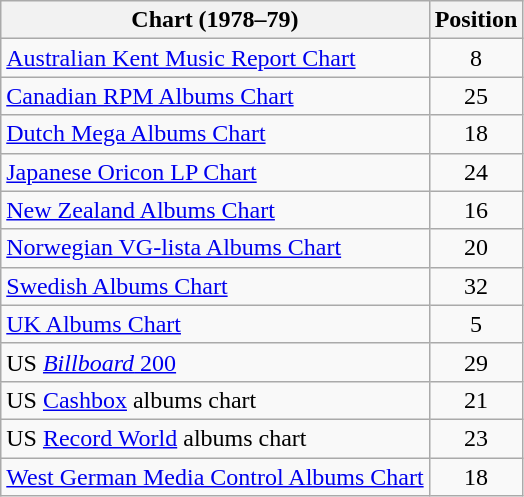<table class="wikitable sortable" style="text-align:center;">
<tr>
<th>Chart (1978–79)</th>
<th>Position</th>
</tr>
<tr>
<td align="left"><a href='#'>Australian Kent Music Report Chart</a></td>
<td>8</td>
</tr>
<tr>
<td align="left"><a href='#'>Canadian RPM Albums Chart</a></td>
<td>25</td>
</tr>
<tr>
<td align="left"><a href='#'>Dutch Mega Albums Chart</a></td>
<td>18</td>
</tr>
<tr>
<td align="left"><a href='#'>Japanese Oricon LP Chart</a></td>
<td>24</td>
</tr>
<tr>
<td align="left"><a href='#'>New Zealand Albums Chart</a></td>
<td>16</td>
</tr>
<tr>
<td align="left"><a href='#'>Norwegian VG-lista Albums Chart</a></td>
<td>20</td>
</tr>
<tr>
<td align="left"><a href='#'>Swedish Albums Chart</a></td>
<td>32</td>
</tr>
<tr>
<td align="left"><a href='#'>UK Albums Chart</a></td>
<td>5</td>
</tr>
<tr>
<td align="left">US <a href='#'><em>Billboard</em> 200</a></td>
<td>29</td>
</tr>
<tr>
<td align="left">US <a href='#'>Cashbox</a> albums chart</td>
<td>21</td>
</tr>
<tr>
<td align="left">US <a href='#'>Record World</a> albums chart</td>
<td>23</td>
</tr>
<tr>
<td align="left"><a href='#'>West German Media Control Albums Chart</a></td>
<td>18</td>
</tr>
</table>
